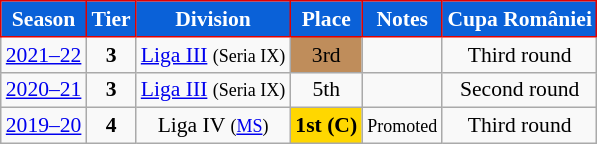<table class="wikitable" style="text-align:center; font-size:90%">
<tr>
<th style="background:#0a61d8;color:#FFFFFF;border:1px solid #e10000;">Season</th>
<th style="background:#0a61d8;color:#FFFFFF;border:1px solid #e10000;">Tier</th>
<th style="background:#0a61d8;color:#FFFFFF;border:1px solid #e10000;">Division</th>
<th style="background:#0a61d8;color:#FFFFFF;border:1px solid #e10000;">Place</th>
<th style="background:#0a61d8;color:#FFFFFF;border:1px solid #e10000;">Notes</th>
<th style="background:#0a61d8;color:#FFFFFF;border:1px solid #e10000;">Cupa României</th>
</tr>
<tr>
<td><a href='#'>2021–22</a></td>
<td><strong>3</strong></td>
<td><a href='#'>Liga III</a> <small>(Seria IX)</small></td>
<td align=center bgcolor=#BF8D5B>3rd</td>
<td></td>
<td>Third round</td>
</tr>
<tr>
<td><a href='#'>2020–21</a></td>
<td><strong>3</strong></td>
<td><a href='#'>Liga III</a> <small>(Seria IX)</small></td>
<td>5th</td>
<td></td>
<td>Second round</td>
</tr>
<tr>
<td><a href='#'>2019–20</a></td>
<td><strong>4</strong></td>
<td>Liga IV <small>(<a href='#'>MS</a>)</small></td>
<td align=center bgcolor=gold><strong>1st (C)</strong></td>
<td><small>Promoted</small></td>
<td>Third round</td>
</tr>
</table>
